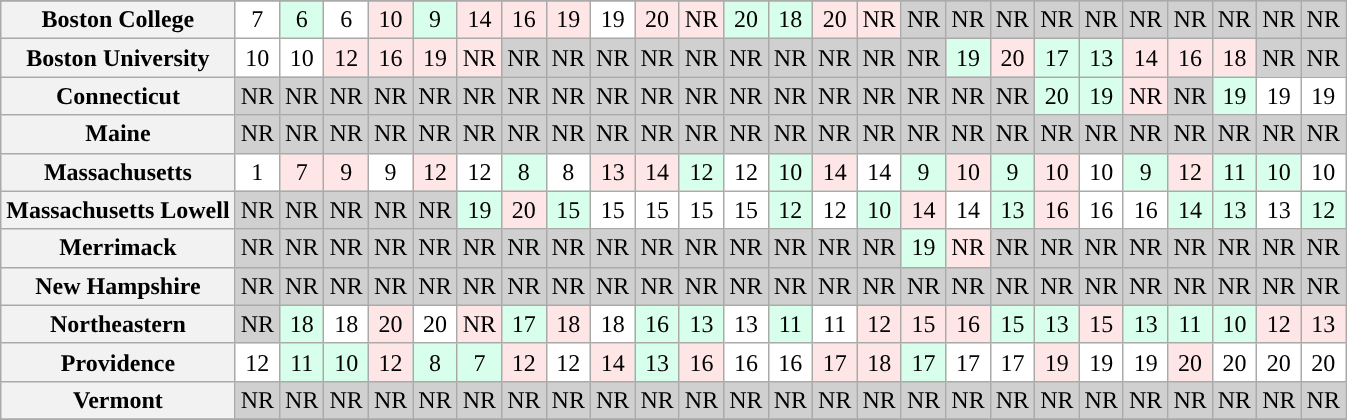<table class="wikitable sortable" style="text-align: center;">
<tr>
</tr>
<tr>
<th>Boston College</th>
<td bgcolor=FFFFFF>7</td>
<td bgcolor=D8FFEB>6</td>
<td bgcolor=FFFFFF>6</td>
<td bgcolor=FFE6E6>10</td>
<td bgcolor=D8FFEB>9</td>
<td bgcolor=FFE6E6>14</td>
<td bgcolor=FFE6E6>16</td>
<td bgcolor=FFE6E6>19</td>
<td bgcolor=FFFFFF>19</td>
<td bgcolor=FFE6E6>20</td>
<td bgcolor=FFE6E6>NR</td>
<td bgcolor=D8FFEB>20</td>
<td bgcolor=D8FFEB>18</td>
<td bgcolor=FFE6E6>20</td>
<td bgcolor=FFE6E6>NR</td>
<td bgcolor=d0d0d0>NR</td>
<td bgcolor=d0d0d0>NR</td>
<td bgcolor=d0d0d0>NR</td>
<td bgcolor=d0d0d0>NR</td>
<td bgcolor=d0d0d0>NR</td>
<td bgcolor=d0d0d0>NR</td>
<td bgcolor=d0d0d0>NR</td>
<td bgcolor=d0d0d0>NR</td>
<td bgcolor=d0d0d0>NR</td>
<td bgcolor=d0d0d0>NR</td>
</tr>
<tr>
<th>Boston University</th>
<td bgcolor=FFFFFF>10</td>
<td bgcolor=FFFFFF>10</td>
<td bgcolor=FFE6E6>12</td>
<td bgcolor=FFE6E6>16</td>
<td bgcolor=FFE6E6>19</td>
<td bgcolor=FFE6E6>NR</td>
<td bgcolor=d0d0d0>NR</td>
<td bgcolor=d0d0d0>NR</td>
<td bgcolor=d0d0d0>NR</td>
<td bgcolor=d0d0d0>NR</td>
<td bgcolor=d0d0d0>NR</td>
<td bgcolor=d0d0d0>NR</td>
<td bgcolor=d0d0d0>NR</td>
<td bgcolor=d0d0d0>NR</td>
<td bgcolor=d0d0d0>NR</td>
<td bgcolor=d0d0d0>NR</td>
<td bgcolor=D8FFEB>19</td>
<td bgcolor=FFE6E6>20</td>
<td bgcolor=D8FFEB>17</td>
<td bgcolor=D8FFEB>13</td>
<td bgcolor=FFE6E6>14</td>
<td bgcolor=FFE6E6>16</td>
<td bgcolor=FFE6E6>18</td>
<td bgcolor=d0d0d0>NR</td>
<td bgcolor=d0d0d0>NR</td>
</tr>
<tr>
<th>Connecticut</th>
<td bgcolor=d0d0d0>NR</td>
<td bgcolor=d0d0d0>NR</td>
<td bgcolor=d0d0d0>NR</td>
<td bgcolor=d0d0d0>NR</td>
<td bgcolor=d0d0d0>NR</td>
<td bgcolor=d0d0d0>NR</td>
<td bgcolor=d0d0d0>NR</td>
<td bgcolor=d0d0d0>NR</td>
<td bgcolor=d0d0d0>NR</td>
<td bgcolor=d0d0d0>NR</td>
<td bgcolor=d0d0d0>NR</td>
<td bgcolor=d0d0d0>NR</td>
<td bgcolor=d0d0d0>NR</td>
<td bgcolor=d0d0d0>NR</td>
<td bgcolor=d0d0d0>NR</td>
<td bgcolor=d0d0d0>NR</td>
<td bgcolor=d0d0d0>NR</td>
<td bgcolor=d0d0d0>NR</td>
<td bgcolor=D8FFEB>20</td>
<td bgcolor=D8FFEB>19</td>
<td bgcolor=FFE6E6>NR</td>
<td bgcolor=d0d0d0>NR</td>
<td bgcolor=D8FFEB>19</td>
<td bgcolor=FFFFFF>19</td>
<td bgcolor=FFFFFF>19</td>
</tr>
<tr>
<th>Maine</th>
<td bgcolor=d0d0d0>NR</td>
<td bgcolor=d0d0d0>NR</td>
<td bgcolor=d0d0d0>NR</td>
<td bgcolor=d0d0d0>NR</td>
<td bgcolor=d0d0d0>NR</td>
<td bgcolor=d0d0d0>NR</td>
<td bgcolor=d0d0d0>NR</td>
<td bgcolor=d0d0d0>NR</td>
<td bgcolor=d0d0d0>NR</td>
<td bgcolor=d0d0d0>NR</td>
<td bgcolor=d0d0d0>NR</td>
<td bgcolor=d0d0d0>NR</td>
<td bgcolor=d0d0d0>NR</td>
<td bgcolor=d0d0d0>NR</td>
<td bgcolor=d0d0d0>NR</td>
<td bgcolor=d0d0d0>NR</td>
<td bgcolor=d0d0d0>NR</td>
<td bgcolor=d0d0d0>NR</td>
<td bgcolor=d0d0d0>NR</td>
<td bgcolor=d0d0d0>NR</td>
<td bgcolor=d0d0d0>NR</td>
<td bgcolor=d0d0d0>NR</td>
<td bgcolor=d0d0d0>NR</td>
<td bgcolor=d0d0d0>NR</td>
<td bgcolor=d0d0d0>NR</td>
</tr>
<tr>
<th>Massachusetts</th>
<td bgcolor=FFFFFF>1</td>
<td bgcolor=FFE6E6>7</td>
<td bgcolor=FFE6E6>9</td>
<td bgcolor=FFFFFF>9</td>
<td bgcolor=FFE6E6>12</td>
<td bgcolor=FFFFFF>12</td>
<td bgcolor=D8FFEB>8</td>
<td bgcolor=FFFFFF>8</td>
<td bgcolor=FFE6E6>13</td>
<td bgcolor=FFE6E6>14</td>
<td bgcolor=D8FFEB>12</td>
<td bgcolor=FFFFFF>12</td>
<td bgcolor=D8FFEB>10</td>
<td bgcolor=FFE6E6>14</td>
<td bgcolor=FFFFFF>14</td>
<td bgcolor=D8FFEB>9</td>
<td bgcolor=FFE6E6>10</td>
<td bgcolor=D8FFEB>9</td>
<td bgcolor=FFE6E6>10</td>
<td bgcolor=FFFFFF>10</td>
<td bgcolor=D8FFEB>9</td>
<td bgcolor=FFE6E6>12</td>
<td bgcolor=D8FFEB>11</td>
<td bgcolor=D8FFEB>10</td>
<td bgcolor=FFFFFF>10</td>
</tr>
<tr>
<th>Massachusetts Lowell</th>
<td bgcolor=d0d0d0>NR</td>
<td bgcolor=d0d0d0>NR</td>
<td bgcolor=d0d0d0>NR</td>
<td bgcolor=d0d0d0>NR</td>
<td bgcolor=d0d0d0>NR</td>
<td bgcolor=D8FFEB>19</td>
<td bgcolor=FFE6E6>20</td>
<td bgcolor=D8FFEB>15</td>
<td bgcolor=FFFFFF>15</td>
<td bgcolor=FFFFFF>15</td>
<td bgcolor=FFFFFF>15</td>
<td bgcolor=FFFFFF>15</td>
<td bgcolor=D8FFEB>12</td>
<td bgcolor=FFFFFF>12</td>
<td bgcolor=D8FFEB>10</td>
<td bgcolor=FFE6E6>14</td>
<td bgcolor=FFFFFF>14</td>
<td bgcolor=D8FFEB>13</td>
<td bgcolor=FFE6E6>16</td>
<td bgcolor=FFFFFF>16</td>
<td bgcolor=FFFFFF>16</td>
<td bgcolor=D8FFEB>14</td>
<td bgcolor=D8FFEB>13</td>
<td bgcolor=FFFFFF>13</td>
<td bgcolor=D8FFEB>12</td>
</tr>
<tr>
<th>Merrimack</th>
<td bgcolor=d0d0d0>NR</td>
<td bgcolor=d0d0d0>NR</td>
<td bgcolor=d0d0d0>NR</td>
<td bgcolor=d0d0d0>NR</td>
<td bgcolor=d0d0d0>NR</td>
<td bgcolor=d0d0d0>NR</td>
<td bgcolor=d0d0d0>NR</td>
<td bgcolor=d0d0d0>NR</td>
<td bgcolor=d0d0d0>NR</td>
<td bgcolor=d0d0d0>NR</td>
<td bgcolor=d0d0d0>NR</td>
<td bgcolor=d0d0d0>NR</td>
<td bgcolor=d0d0d0>NR</td>
<td bgcolor=d0d0d0>NR</td>
<td bgcolor=d0d0d0>NR</td>
<td bgcolor=D8FFEB>19</td>
<td bgcolor=FFE6E6>NR</td>
<td bgcolor=d0d0d0>NR</td>
<td bgcolor=d0d0d0>NR</td>
<td bgcolor=d0d0d0>NR</td>
<td bgcolor=d0d0d0>NR</td>
<td bgcolor=d0d0d0>NR</td>
<td bgcolor=d0d0d0>NR</td>
<td bgcolor=d0d0d0>NR</td>
<td bgcolor=d0d0d0>NR</td>
</tr>
<tr>
<th>New Hampshire</th>
<td bgcolor=d0d0d0>NR</td>
<td bgcolor=d0d0d0>NR</td>
<td bgcolor=d0d0d0>NR</td>
<td bgcolor=d0d0d0>NR</td>
<td bgcolor=d0d0d0>NR</td>
<td bgcolor=d0d0d0>NR</td>
<td bgcolor=d0d0d0>NR</td>
<td bgcolor=d0d0d0>NR</td>
<td bgcolor=d0d0d0>NR</td>
<td bgcolor=d0d0d0>NR</td>
<td bgcolor=d0d0d0>NR</td>
<td bgcolor=d0d0d0>NR</td>
<td bgcolor=d0d0d0>NR</td>
<td bgcolor=d0d0d0>NR</td>
<td bgcolor=d0d0d0>NR</td>
<td bgcolor=d0d0d0>NR</td>
<td bgcolor=d0d0d0>NR</td>
<td bgcolor=d0d0d0>NR</td>
<td bgcolor=d0d0d0>NR</td>
<td bgcolor=d0d0d0>NR</td>
<td bgcolor=d0d0d0>NR</td>
<td bgcolor=d0d0d0>NR</td>
<td bgcolor=d0d0d0>NR</td>
<td bgcolor=d0d0d0>NR</td>
<td bgcolor=d0d0d0>NR</td>
</tr>
<tr>
<th>Northeastern</th>
<td bgcolor=d0d0d0>NR</td>
<td bgcolor=D8FFEB>18</td>
<td bgcolor=FFFFFF>18</td>
<td bgcolor=FFE6E6>20</td>
<td bgcolor=FFFFFF>20</td>
<td bgcolor=FFE6E6>NR</td>
<td bgcolor=D8FFEB>17</td>
<td bgcolor=FFE6E6>18</td>
<td bgcolor=FFFFFF>18</td>
<td bgcolor=D8FFEB>16</td>
<td bgcolor=D8FFEB>13</td>
<td bgcolor=FFFFFF>13</td>
<td bgcolor=D8FFEB>11</td>
<td bgcolor=FFFFFF>11</td>
<td bgcolor=FFE6E6>12</td>
<td bgcolor=FFE6E6>15</td>
<td bgcolor=FFE6E6>16</td>
<td bgcolor=D8FFEB>15</td>
<td bgcolor=D8FFEB>13</td>
<td bgcolor=FFE6E6>15</td>
<td bgcolor=D8FFEB>13</td>
<td bgcolor=D8FFEB>11</td>
<td bgcolor=D8FFEB>10</td>
<td bgcolor=FFE6E6>12</td>
<td bgcolor=FFE6E6>13</td>
</tr>
<tr>
<th>Providence</th>
<td bgcolor=FFFFFF>12</td>
<td bgcolor=D8FFEB>11</td>
<td bgcolor=D8FFEB>10</td>
<td bgcolor=FFE6E6>12</td>
<td bgcolor=D8FFEB>8</td>
<td bgcolor=D8FFEB>7</td>
<td bgcolor=FFE6E6>12</td>
<td bgcolor=FFFFFF>12</td>
<td bgcolor=FFE6E6>14</td>
<td bgcolor=D8FFEB>13</td>
<td bgcolor=FFE6E6>16</td>
<td bgcolor=FFFFFF>16</td>
<td bgcolor=FFFFFF>16</td>
<td bgcolor=FFE6E6>17</td>
<td bgcolor=FFE6E6>18</td>
<td bgcolor=D8FFEB>17</td>
<td bgcolor=FFFFFF>17</td>
<td bgcolor=FFFFFF>17</td>
<td bgcolor=FFE6E6>19</td>
<td bgcolor=FFFFFF>19</td>
<td bgcolor=FFFFFF>19</td>
<td bgcolor=FFE6E6>20</td>
<td bgcolor=FFFFFF>20</td>
<td bgcolor=FFFFFF>20</td>
<td bgcolor=FFFFFF>20</td>
</tr>
<tr>
<th>Vermont</th>
<td bgcolor=d0d0d0>NR</td>
<td bgcolor=d0d0d0>NR</td>
<td bgcolor=d0d0d0>NR</td>
<td bgcolor=d0d0d0>NR</td>
<td bgcolor=d0d0d0>NR</td>
<td bgcolor=d0d0d0>NR</td>
<td bgcolor=d0d0d0>NR</td>
<td bgcolor=d0d0d0>NR</td>
<td bgcolor=d0d0d0>NR</td>
<td bgcolor=d0d0d0>NR</td>
<td bgcolor=d0d0d0>NR</td>
<td bgcolor=d0d0d0>NR</td>
<td bgcolor=d0d0d0>NR</td>
<td bgcolor=d0d0d0>NR</td>
<td bgcolor=d0d0d0>NR</td>
<td bgcolor=d0d0d0>NR</td>
<td bgcolor=d0d0d0>NR</td>
<td bgcolor=d0d0d0>NR</td>
<td bgcolor=d0d0d0>NR</td>
<td bgcolor=d0d0d0>NR</td>
<td bgcolor=d0d0d0>NR</td>
<td bgcolor=d0d0d0>NR</td>
<td bgcolor=d0d0d0>NR</td>
<td bgcolor=d0d0d0>NR</td>
<td bgcolor=d0d0d0>NR</td>
</tr>
<tr>
</tr>
</table>
